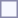<table style="border:1px solid #8888aa; background-color:#f7f8ff; padding:5px; font-size:95%; margin: 0px 12px 12px 0px;">
</table>
